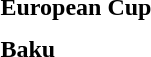<table>
<tr>
<td colspan="4" style="text-align:center;"><strong>European Cup</strong></td>
</tr>
<tr>
<th scope=row style="text-align:left">Baku</th>
<td style="height:30px;"></td>
<td style="height:30px;"></td>
<td style="height:30px;"></td>
</tr>
<tr>
</tr>
</table>
